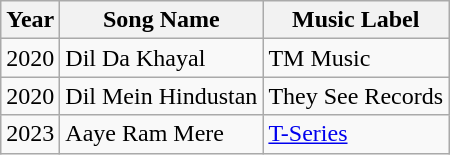<table class="wikitable sortable">
<tr>
<th>Year</th>
<th>Song Name</th>
<th>Music Label</th>
</tr>
<tr>
<td>2020</td>
<td>Dil Da Khayal</td>
<td>TM Music</td>
</tr>
<tr>
<td>2020</td>
<td>Dil Mein Hindustan</td>
<td>They See Records</td>
</tr>
<tr>
<td>2023</td>
<td>Aaye Ram Mere </td>
<td><a href='#'>T-Series</a></td>
</tr>
</table>
